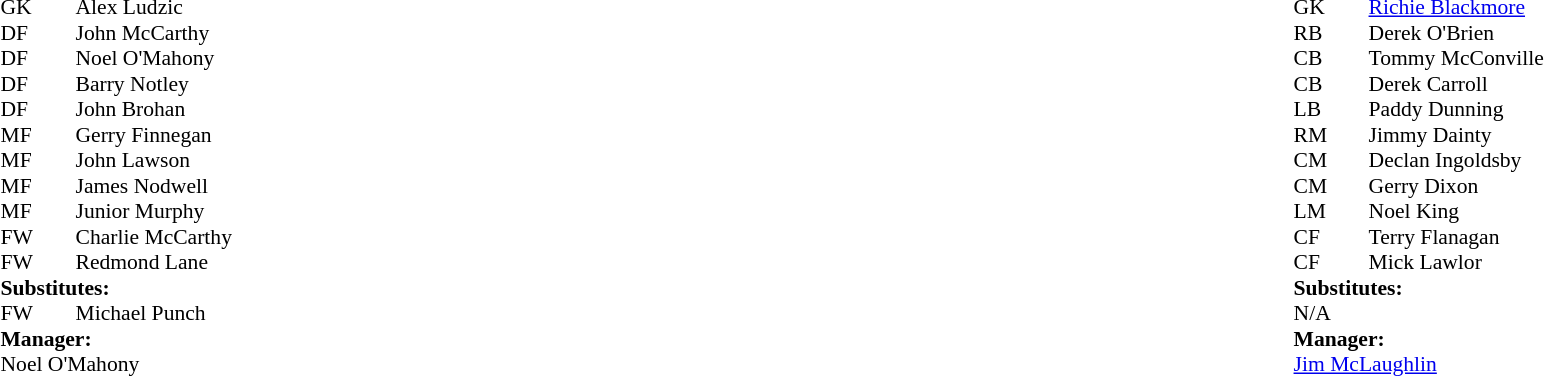<table width="100%">
<tr>
<td valign="top" width="50%"><br><table style="font-size: 90%" cellspacing="0" cellpadding="0">
<tr>
<td colspan="4"></td>
</tr>
<tr>
<th width="25"></th>
<th width="25"></th>
</tr>
<tr>
<td>GK</td>
<td></td>
<td> Alex Ludzic</td>
</tr>
<tr>
<td>DF</td>
<td></td>
<td> John McCarthy</td>
</tr>
<tr>
<td>DF</td>
<td></td>
<td> Noel O'Mahony</td>
</tr>
<tr>
<td>DF</td>
<td></td>
<td> Barry Notley</td>
</tr>
<tr>
<td>DF</td>
<td></td>
<td> John Brohan</td>
</tr>
<tr>
<td>MF</td>
<td></td>
<td> Gerry Finnegan</td>
</tr>
<tr>
<td>MF</td>
<td></td>
<td> John Lawson</td>
<td></td>
<td></td>
</tr>
<tr>
<td>MF</td>
<td></td>
<td> James Nodwell</td>
</tr>
<tr>
<td>MF</td>
<td></td>
<td> Junior Murphy</td>
</tr>
<tr>
<td>FW</td>
<td></td>
<td> Charlie McCarthy</td>
</tr>
<tr>
<td>FW</td>
<td></td>
<td> Redmond Lane</td>
</tr>
<tr>
<td colspan=4><strong>Substitutes:</strong></td>
</tr>
<tr>
<td>FW</td>
<td></td>
<td> Michael Punch</td>
<td></td>
<td></td>
</tr>
<tr>
<td colspan=4><strong>Manager:</strong></td>
</tr>
<tr>
<td colspan="4"> Noel O'Mahony</td>
</tr>
</table>
</td>
<td valign="top"></td>
<td valign="top" width="50%"><br><table style="font-size: 90%" cellspacing="0" cellpadding="0" align="center">
<tr>
<td colspan="4"></td>
</tr>
<tr>
<th width="25"></th>
<th width="25"></th>
</tr>
<tr>
<td>GK</td>
<td></td>
<td> <a href='#'>Richie Blackmore</a></td>
</tr>
<tr>
<td>RB</td>
<td></td>
<td> Derek O'Brien</td>
</tr>
<tr>
<td>CB</td>
<td></td>
<td> Tommy McConville</td>
</tr>
<tr>
<td>CB</td>
<td></td>
<td> Derek Carroll</td>
</tr>
<tr>
<td>LB</td>
<td></td>
<td> Paddy Dunning</td>
</tr>
<tr>
<td>RM</td>
<td></td>
<td> Jimmy Dainty</td>
</tr>
<tr>
<td>CM</td>
<td></td>
<td> Declan Ingoldsby</td>
</tr>
<tr>
<td>CM</td>
<td></td>
<td> Gerry Dixon</td>
</tr>
<tr>
<td>LM</td>
<td></td>
<td> Noel King</td>
</tr>
<tr>
<td>CF</td>
<td></td>
<td> Terry Flanagan</td>
</tr>
<tr>
<td>CF</td>
<td></td>
<td> Mick Lawlor</td>
</tr>
<tr>
<td colspan=4><strong>Substitutes:</strong></td>
</tr>
<tr>
<td>N/A</td>
</tr>
<tr>
<td colspan=4><strong>Manager:</strong></td>
</tr>
<tr>
<td colspan="4"> <a href='#'>Jim McLaughlin</a></td>
</tr>
</table>
</td>
</tr>
</table>
